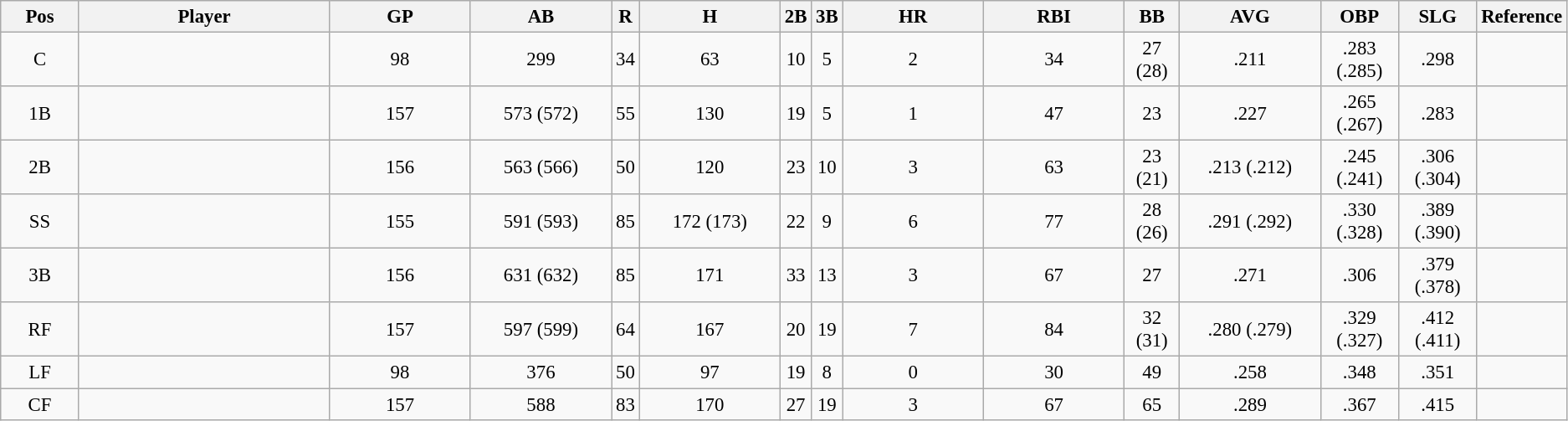<table class="wikitable sortable" style="text-align:center; font-size: 95%;">
<tr>
<th bgcolor="#DDDDFF" width="5%">Pos</th>
<th bgcolor="#DDDDFF" width="16%">Player</th>
<th bgcolor="#DDDDFF" width="9%">GP</th>
<th bgcolor="#DDDDFF" width="9%">AB</th>
<th>R</th>
<th bgcolor="#DDDDFF" width="9%">H</th>
<th>2B</th>
<th>3B</th>
<th bgcolor="#DDDDFF" width="9%">HR</th>
<th bgcolor="#DDDDFF" width="9%">RBI</th>
<th>BB</th>
<th bgcolor="#DDDDFF" width="9%">AVG</th>
<th>OBP</th>
<th>SLG</th>
<th>Reference</th>
</tr>
<tr>
<td>C</td>
<td></td>
<td>98</td>
<td>299</td>
<td>34</td>
<td>63</td>
<td>10</td>
<td>5</td>
<td>2</td>
<td>34</td>
<td>27 (28)</td>
<td>.211</td>
<td>.283 (.285)</td>
<td>.298</td>
<td></td>
</tr>
<tr>
<td>1B</td>
<td></td>
<td>157</td>
<td>573 (572)</td>
<td>55</td>
<td>130</td>
<td>19</td>
<td>5</td>
<td>1</td>
<td>47</td>
<td>23</td>
<td>.227</td>
<td>.265 (.267)</td>
<td>.283</td>
<td></td>
</tr>
<tr>
<td>2B</td>
<td></td>
<td>156</td>
<td>563 (566)</td>
<td>50</td>
<td>120</td>
<td>23</td>
<td>10</td>
<td>3</td>
<td>63</td>
<td>23 (21)</td>
<td>.213 (.212)</td>
<td>.245 (.241)</td>
<td>.306 (.304)</td>
<td></td>
</tr>
<tr>
<td>SS</td>
<td></td>
<td>155</td>
<td>591 (593)</td>
<td>85</td>
<td>172 (173)</td>
<td>22</td>
<td>9</td>
<td>6</td>
<td>77</td>
<td>28 (26)</td>
<td>.291 (.292)</td>
<td>.330 (.328)</td>
<td>.389 (.390)</td>
<td></td>
</tr>
<tr>
<td>3B</td>
<td></td>
<td>156</td>
<td>631 (632)</td>
<td>85</td>
<td>171</td>
<td>33</td>
<td>13</td>
<td>3</td>
<td>67</td>
<td>27</td>
<td>.271</td>
<td>.306</td>
<td>.379 (.378)</td>
<td></td>
</tr>
<tr>
<td>RF</td>
<td></td>
<td>157</td>
<td>597 (599)</td>
<td>64</td>
<td>167</td>
<td>20</td>
<td>19</td>
<td>7</td>
<td>84</td>
<td>32 (31)</td>
<td>.280 (.279)</td>
<td>.329 (.327)</td>
<td>.412 (.411)</td>
<td></td>
</tr>
<tr>
<td>LF</td>
<td></td>
<td>98</td>
<td>376</td>
<td>50</td>
<td>97</td>
<td>19</td>
<td>8</td>
<td>0</td>
<td>30</td>
<td>49</td>
<td>.258</td>
<td>.348</td>
<td>.351</td>
<td></td>
</tr>
<tr>
<td>CF</td>
<td></td>
<td>157</td>
<td>588</td>
<td>83</td>
<td>170</td>
<td>27</td>
<td>19</td>
<td>3</td>
<td>67</td>
<td>65</td>
<td>.289</td>
<td>.367</td>
<td>.415</td>
<td></td>
</tr>
</table>
